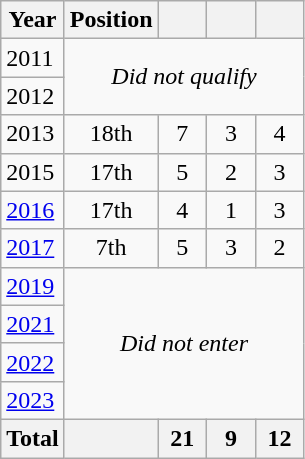<table class="wikitable" style="text-align: center;">
<tr>
<th>Year</th>
<th>Position</th>
<th width=25px></th>
<th width=25px></th>
<th width=25px></th>
</tr>
<tr>
<td style="text-align: left;"> 2011</td>
<td colspan=4 rowspan=2><em>Did not qualify</em></td>
</tr>
<tr>
<td style="text-align: left;"> 2012</td>
</tr>
<tr>
<td style="text-align: left;"> 2013</td>
<td>18th</td>
<td>7</td>
<td>3</td>
<td>4</td>
</tr>
<tr>
<td style="text-align: left;"> 2015</td>
<td>17th</td>
<td>5</td>
<td>2</td>
<td>3</td>
</tr>
<tr>
<td style="text-align: left;"> <a href='#'>2016</a></td>
<td>17th</td>
<td>4</td>
<td>1</td>
<td>3</td>
</tr>
<tr>
<td style="text-align: left;"> <a href='#'>2017</a></td>
<td>7th</td>
<td>5</td>
<td>3</td>
<td>2</td>
</tr>
<tr>
<td style="text-align: left;"> <a href='#'>2019</a></td>
<td colspan=4 rowspan=4><em>Did not enter</em></td>
</tr>
<tr>
<td style="text-align: left;"> <a href='#'>2021</a></td>
</tr>
<tr>
<td style="text-align: left;"> <a href='#'>2022</a></td>
</tr>
<tr>
<td style="text-align: left;"> <a href='#'>2023</a></td>
</tr>
<tr>
<th>Total</th>
<th></th>
<th>21</th>
<th>9</th>
<th>12</th>
</tr>
</table>
